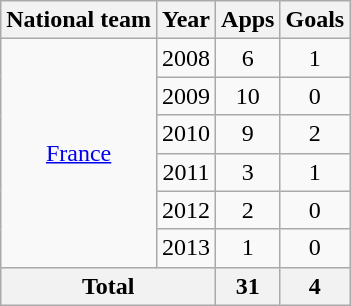<table class="wikitable" style="text-align:center">
<tr>
<th>National team</th>
<th>Year</th>
<th>Apps</th>
<th>Goals</th>
</tr>
<tr>
<td Rowspan="6"><a href='#'>France</a></td>
<td>2008</td>
<td>6</td>
<td>1</td>
</tr>
<tr>
<td>2009</td>
<td>10</td>
<td>0</td>
</tr>
<tr>
<td>2010</td>
<td>9</td>
<td>2</td>
</tr>
<tr>
<td>2011</td>
<td>3</td>
<td>1</td>
</tr>
<tr>
<td>2012</td>
<td>2</td>
<td>0</td>
</tr>
<tr>
<td>2013</td>
<td>1</td>
<td>0</td>
</tr>
<tr>
<th colspan="2">Total</th>
<th>31</th>
<th>4</th>
</tr>
</table>
